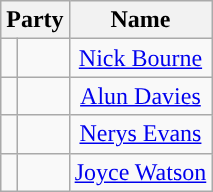<table class="wikitable" style="text-align:center">
<tr>
<th colspan="2">Party</th>
<th>Name</th>
</tr>
<tr>
<td style="width: 4px"></td>
<td style="text-align: left;" scope="row"><a href='#'></a></td>
<td><a href='#'>Nick Bourne</a></td>
</tr>
<tr>
<td style="width: 4px"></td>
<td style="text-align: left;" scope="row"><a href='#'></a></td>
<td><a href='#'>Alun Davies</a></td>
</tr>
<tr>
<td style="width: 4px"></td>
<td style="text-align: left;" scope="row"><a href='#'></a></td>
<td><a href='#'>Nerys Evans</a></td>
</tr>
<tr>
<td style="width: 4px"></td>
<td style="text-align: left;" scope="row"><a href='#'></a></td>
<td><a href='#'>Joyce Watson</a></td>
</tr>
</table>
